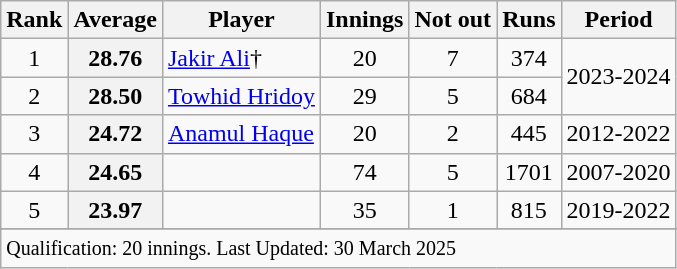<table class="wikitable plainrowheaders sortable">
<tr>
<th scope=col>Rank</th>
<th scope=col>Average</th>
<th scope=col>Player</th>
<th scope=col>Innings</th>
<th scope=col>Not out</th>
<th scope=col>Runs</th>
<th scope=col>Period</th>
</tr>
<tr>
<td align="center">1</td>
<th scope="row" style="text-align:center;">28.76</th>
<td><a href='#'>Jakir Ali</a>†</td>
<td align="center">20</td>
<td align="center">7</td>
<td align="center">374</td>
<td rowspan="2">2023-2024</td>
</tr>
<tr>
<td align="center">2</td>
<th scope="row" style="text-align:center;">28.50</th>
<td><a href='#'>Towhid Hridoy</a></td>
<td align="center">29</td>
<td align="center">5</td>
<td align="center">684</td>
</tr>
<tr>
<td align="center">3</td>
<th scope="row" style="text-align:center;">24.72</th>
<td><a href='#'>Anamul Haque</a></td>
<td align="center">20</td>
<td align="center">2</td>
<td align="center">445</td>
<td>2012-2022</td>
</tr>
<tr>
<td align="center">4</td>
<th scope="row" style="text-align:center;">24.65</th>
<td></td>
<td align="center">74</td>
<td align="center">5</td>
<td align="center">1701</td>
<td>2007-2020</td>
</tr>
<tr>
<td align="center">5</td>
<th scope="row" style="text-align:center;">23.97</th>
<td></td>
<td align="center">35</td>
<td align="center">1</td>
<td align="center">815</td>
<td>2019-2022</td>
</tr>
<tr>
</tr>
<tr class=sortbottom>
<td colspan=7><small>Qualification: 20 innings. Last Updated: 30 March 2025</small></td>
</tr>
</table>
